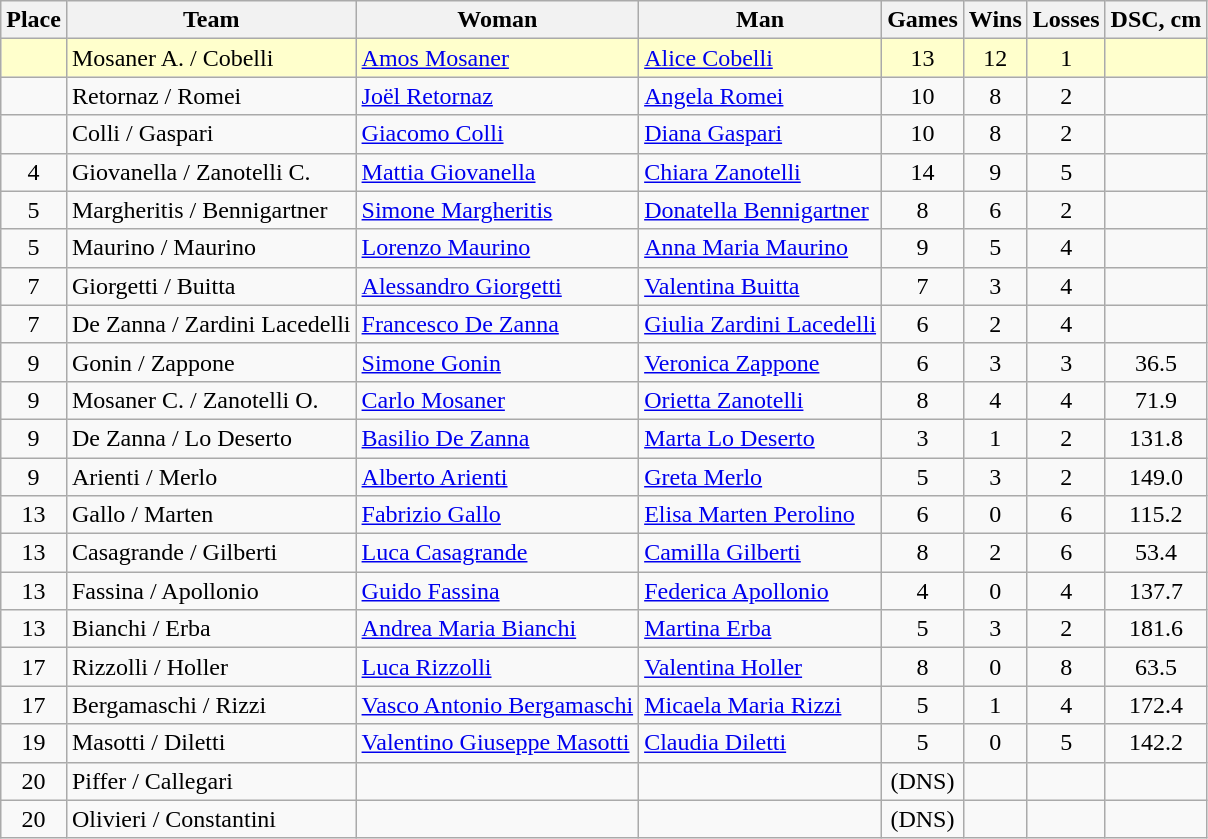<table class="wikitable" style="text-align:center">
<tr>
<th>Place</th>
<th>Team</th>
<th>Woman</th>
<th>Man</th>
<th>Games</th>
<th>Wins</th>
<th>Losses</th>
<th>DSC, cm</th>
</tr>
<tr style="background:#ffc;">
<td></td>
<td align=left>Mosaner A. / Cobelli</td>
<td align=left><a href='#'>Amos Mosaner</a></td>
<td align=left><a href='#'>Alice Cobelli</a></td>
<td>13</td>
<td>12</td>
<td>1</td>
<td></td>
</tr>
<tr>
<td></td>
<td align=left>Retornaz / Romei</td>
<td align=left><a href='#'>Joël Retornaz</a></td>
<td align=left><a href='#'>Angela Romei</a></td>
<td>10</td>
<td>8</td>
<td>2</td>
<td></td>
</tr>
<tr>
<td></td>
<td align=left>Colli / Gaspari</td>
<td align=left><a href='#'>Giacomo Colli</a></td>
<td align=left><a href='#'>Diana Gaspari</a></td>
<td>10</td>
<td>8</td>
<td>2</td>
<td></td>
</tr>
<tr>
<td>4</td>
<td align=left>Giovanella / Zanotelli C.</td>
<td align=left><a href='#'>Mattia Giovanella</a></td>
<td align=left><a href='#'>Chiara Zanotelli</a></td>
<td>14</td>
<td>9</td>
<td>5</td>
<td></td>
</tr>
<tr>
<td>5</td>
<td align=left>Margheritis / Bennigartner</td>
<td align=left><a href='#'>Simone Margheritis</a></td>
<td align=left><a href='#'>Donatella Bennigartner</a></td>
<td>8</td>
<td>6</td>
<td>2</td>
<td></td>
</tr>
<tr>
<td>5</td>
<td align=left>Maurino / Maurino</td>
<td align=left><a href='#'>Lorenzo Maurino</a></td>
<td align=left><a href='#'>Anna Maria Maurino</a></td>
<td>9</td>
<td>5</td>
<td>4</td>
<td></td>
</tr>
<tr>
<td>7</td>
<td align=left>Giorgetti / Buitta</td>
<td align=left><a href='#'>Alessandro Giorgetti</a></td>
<td align=left><a href='#'>Valentina Buitta</a></td>
<td>7</td>
<td>3</td>
<td>4</td>
<td></td>
</tr>
<tr>
<td>7</td>
<td align=left>De Zanna / Zardini Lacedelli</td>
<td align=left><a href='#'>Francesco De Zanna</a></td>
<td align=left><a href='#'>Giulia Zardini Lacedelli</a></td>
<td>6</td>
<td>2</td>
<td>4</td>
<td></td>
</tr>
<tr>
<td>9</td>
<td align=left>Gonin / Zappone</td>
<td align=left><a href='#'>Simone Gonin</a></td>
<td align=left><a href='#'>Veronica Zappone</a></td>
<td>6</td>
<td>3</td>
<td>3</td>
<td>36.5</td>
</tr>
<tr>
<td>9</td>
<td align=left>Mosaner C. / Zanotelli O.</td>
<td align=left><a href='#'>Carlo Mosaner</a></td>
<td align=left><a href='#'>Orietta Zanotelli</a></td>
<td>8</td>
<td>4</td>
<td>4</td>
<td>71.9</td>
</tr>
<tr>
<td>9</td>
<td align=left>De Zanna / Lo Deserto</td>
<td align=left><a href='#'>Basilio De Zanna</a></td>
<td align=left><a href='#'>Marta Lo Deserto</a></td>
<td>3</td>
<td>1</td>
<td>2</td>
<td>131.8</td>
</tr>
<tr>
<td>9</td>
<td align=left>Arienti / Merlo</td>
<td align=left><a href='#'>Alberto Arienti</a></td>
<td align=left><a href='#'>Greta Merlo</a></td>
<td>5</td>
<td>3</td>
<td>2</td>
<td>149.0</td>
</tr>
<tr>
<td>13</td>
<td align=left>Gallo / Marten</td>
<td align=left><a href='#'>Fabrizio Gallo</a></td>
<td align=left><a href='#'>Elisa Marten Perolino</a></td>
<td>6</td>
<td>0</td>
<td>6</td>
<td>115.2</td>
</tr>
<tr>
<td>13</td>
<td align=left>Casagrande / Gilberti</td>
<td align=left><a href='#'>Luca Casagrande</a></td>
<td align=left><a href='#'>Camilla Gilberti</a></td>
<td>8</td>
<td>2</td>
<td>6</td>
<td>53.4</td>
</tr>
<tr>
<td>13</td>
<td align=left>Fassina / Apollonio</td>
<td align=left><a href='#'>Guido Fassina</a></td>
<td align=left><a href='#'>Federica Apollonio</a></td>
<td>4</td>
<td>0</td>
<td>4</td>
<td>137.7</td>
</tr>
<tr>
<td>13</td>
<td align=left>Bianchi / Erba</td>
<td align=left><a href='#'>Andrea Maria Bianchi</a></td>
<td align=left><a href='#'>Martina Erba</a></td>
<td>5</td>
<td>3</td>
<td>2</td>
<td>181.6</td>
</tr>
<tr>
<td>17</td>
<td align=left>Rizzolli / Holler</td>
<td align=left><a href='#'>Luca Rizzolli</a></td>
<td align=left><a href='#'>Valentina Holler</a></td>
<td>8</td>
<td>0</td>
<td>8</td>
<td>63.5</td>
</tr>
<tr>
<td>17</td>
<td align=left>Bergamaschi / Rizzi</td>
<td align=left><a href='#'>Vasco Antonio Bergamaschi</a></td>
<td align=left><a href='#'>Micaela Maria Rizzi</a></td>
<td>5</td>
<td>1</td>
<td>4</td>
<td>172.4</td>
</tr>
<tr>
<td>19</td>
<td align=left>Masotti / Diletti</td>
<td align=left><a href='#'>Valentino Giuseppe Masotti</a></td>
<td align=left><a href='#'>Claudia Diletti</a></td>
<td>5</td>
<td>0</td>
<td>5</td>
<td>142.2</td>
</tr>
<tr>
<td>20</td>
<td align=left>Piffer / Callegari</td>
<td align=left></td>
<td align=left></td>
<td>(DNS)</td>
<td></td>
<td></td>
<td></td>
</tr>
<tr>
<td>20</td>
<td align=left>Olivieri / Constantini</td>
<td align=left></td>
<td align=left></td>
<td>(DNS)</td>
<td></td>
<td></td>
<td></td>
</tr>
</table>
